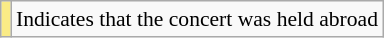<table class=wikitable style="font-size:90%;">
<tr>
<td style="background-color:#FAEB86; text-align:center;"></td>
<td>Indicates that the concert was held abroad</td>
</tr>
</table>
